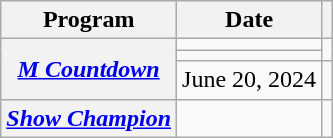<table class="wikitable plainrowheaders sortable">
<tr>
<th scope="col">Program </th>
<th scope="col">Date</th>
<th scope="col" class="unsortable"></th>
</tr>
<tr>
<th scope="row" rowspan="3"><em><a href='#'>M Countdown</a></em></th>
<td></td>
<td rowspan="2" style="text-align:center"></td>
</tr>
<tr>
<td></td>
</tr>
<tr>
<td>June 20, 2024</td>
<td style="text-align:center"></td>
</tr>
<tr>
<th scope="row"><em><a href='#'>Show Champion</a></em></th>
<td></td>
<td style="text-align:center"></td>
</tr>
</table>
